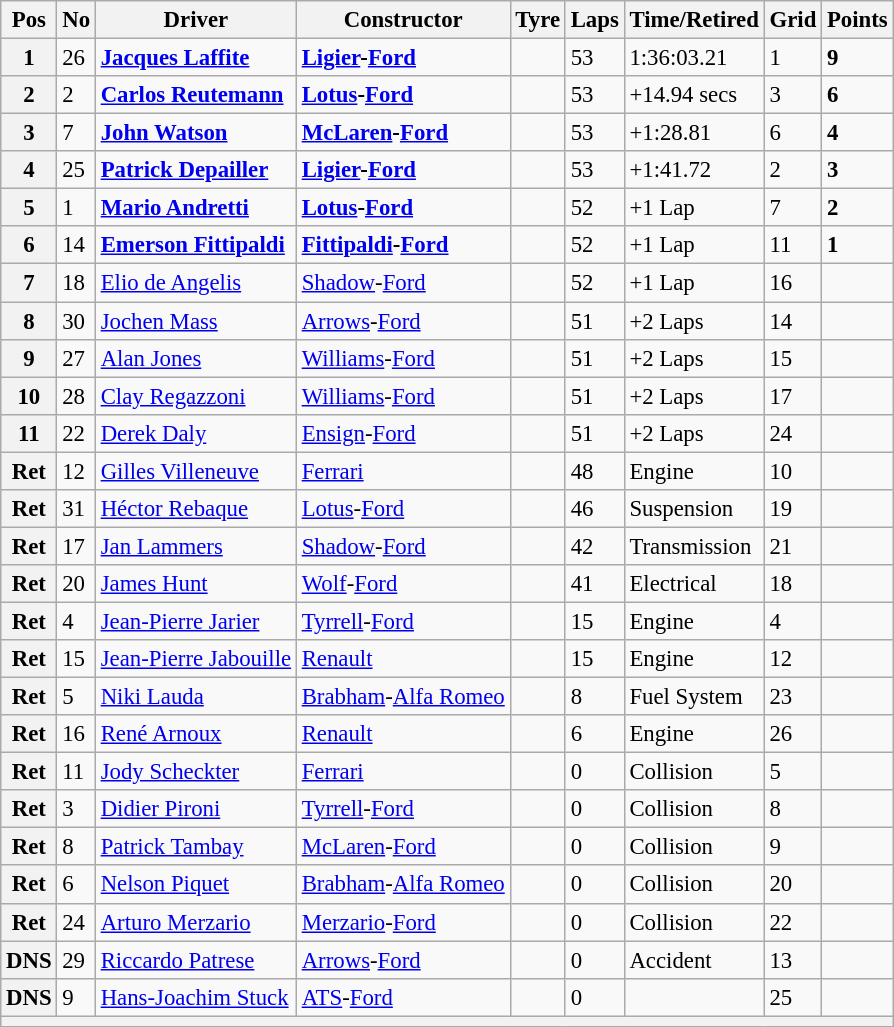<table class="wikitable" style="font-size: 95%;">
<tr>
<th>Pos</th>
<th>No</th>
<th>Driver</th>
<th>Constructor</th>
<th>Tyre</th>
<th>Laps</th>
<th>Time/Retired</th>
<th>Grid</th>
<th>Points</th>
</tr>
<tr>
<th>1</th>
<td>26</td>
<td> <strong><a href='#'>Jacques Laffite</a></strong></td>
<td><strong><a href='#'>Ligier</a>-<a href='#'>Ford</a></strong></td>
<td></td>
<td>53</td>
<td>1:36:03.21</td>
<td>1</td>
<td><strong>9</strong></td>
</tr>
<tr>
<th>2</th>
<td>2</td>
<td> <strong><a href='#'>Carlos Reutemann</a></strong></td>
<td><strong><a href='#'>Lotus</a>-<a href='#'>Ford</a></strong></td>
<td></td>
<td>53</td>
<td>+14.94 secs</td>
<td>3</td>
<td><strong>6</strong></td>
</tr>
<tr>
<th>3</th>
<td>7</td>
<td> <strong><a href='#'>John Watson</a></strong></td>
<td><strong><a href='#'>McLaren</a>-<a href='#'>Ford</a></strong></td>
<td></td>
<td>53</td>
<td>+1:28.81</td>
<td>6</td>
<td><strong>4</strong></td>
</tr>
<tr>
<th>4</th>
<td>25</td>
<td> <strong><a href='#'>Patrick Depailler</a></strong></td>
<td><strong><a href='#'>Ligier</a>-<a href='#'>Ford</a></strong></td>
<td></td>
<td>53</td>
<td>+1:41.72</td>
<td>2</td>
<td><strong>3</strong></td>
</tr>
<tr>
<th>5</th>
<td>1</td>
<td> <strong><a href='#'>Mario Andretti</a></strong></td>
<td><strong><a href='#'>Lotus</a>-<a href='#'>Ford</a></strong></td>
<td></td>
<td>52</td>
<td>+1 Lap</td>
<td>7</td>
<td><strong>2</strong></td>
</tr>
<tr>
<th>6</th>
<td>14</td>
<td> <strong><a href='#'>Emerson Fittipaldi</a></strong></td>
<td><strong><a href='#'>Fittipaldi</a>-<a href='#'>Ford</a></strong></td>
<td></td>
<td>52</td>
<td>+1 Lap</td>
<td>11</td>
<td><strong>1</strong></td>
</tr>
<tr>
<th>7</th>
<td>18</td>
<td> <a href='#'>Elio de Angelis</a></td>
<td><a href='#'>Shadow</a>-<a href='#'>Ford</a></td>
<td></td>
<td>52</td>
<td>+1 Lap</td>
<td>16</td>
<td></td>
</tr>
<tr>
<th>8</th>
<td>30</td>
<td> <a href='#'>Jochen Mass</a></td>
<td><a href='#'>Arrows</a>-<a href='#'>Ford</a></td>
<td></td>
<td>51</td>
<td>+2 Laps</td>
<td>14</td>
<td></td>
</tr>
<tr>
<th>9</th>
<td>27</td>
<td> <a href='#'>Alan Jones</a></td>
<td><a href='#'>Williams</a>-<a href='#'>Ford</a></td>
<td></td>
<td>51</td>
<td>+2 Laps</td>
<td>15</td>
<td></td>
</tr>
<tr>
<th>10</th>
<td>28</td>
<td> <a href='#'>Clay Regazzoni</a></td>
<td><a href='#'>Williams</a>-<a href='#'>Ford</a></td>
<td></td>
<td>51</td>
<td>+2 Laps</td>
<td>17</td>
<td></td>
</tr>
<tr>
<th>11</th>
<td>22</td>
<td> <a href='#'>Derek Daly</a></td>
<td><a href='#'>Ensign</a>-<a href='#'>Ford</a></td>
<td></td>
<td>51</td>
<td>+2 Laps</td>
<td>24</td>
<td></td>
</tr>
<tr>
<th>Ret</th>
<td>12</td>
<td> <a href='#'>Gilles Villeneuve</a></td>
<td><a href='#'>Ferrari</a></td>
<td></td>
<td>48</td>
<td>Engine</td>
<td>10</td>
<td></td>
</tr>
<tr>
<th>Ret</th>
<td>31</td>
<td> <a href='#'>Héctor Rebaque</a></td>
<td><a href='#'>Lotus</a>-<a href='#'>Ford</a></td>
<td></td>
<td>46</td>
<td>Suspension</td>
<td>19</td>
<td></td>
</tr>
<tr>
<th>Ret</th>
<td>17</td>
<td> <a href='#'>Jan Lammers</a></td>
<td><a href='#'>Shadow</a>-<a href='#'>Ford</a></td>
<td></td>
<td>42</td>
<td>Transmission</td>
<td>21</td>
<td></td>
</tr>
<tr>
<th>Ret</th>
<td>20</td>
<td> <a href='#'>James Hunt</a></td>
<td><a href='#'>Wolf</a>-<a href='#'>Ford</a></td>
<td></td>
<td>41</td>
<td>Electrical</td>
<td>18</td>
<td></td>
</tr>
<tr>
<th>Ret</th>
<td>4</td>
<td> <a href='#'>Jean-Pierre Jarier</a></td>
<td><a href='#'>Tyrrell</a>-<a href='#'>Ford</a></td>
<td></td>
<td>15</td>
<td>Engine</td>
<td>4</td>
<td></td>
</tr>
<tr>
<th>Ret</th>
<td>15</td>
<td> <a href='#'>Jean-Pierre Jabouille</a></td>
<td><a href='#'>Renault</a></td>
<td></td>
<td>15</td>
<td>Engine</td>
<td>12</td>
<td></td>
</tr>
<tr>
<th>Ret</th>
<td>5</td>
<td> <a href='#'>Niki Lauda</a></td>
<td><a href='#'>Brabham</a>-<a href='#'>Alfa Romeo</a></td>
<td></td>
<td>8</td>
<td>Fuel System</td>
<td>23</td>
<td></td>
</tr>
<tr>
<th>Ret</th>
<td>16</td>
<td> <a href='#'>René Arnoux</a></td>
<td><a href='#'>Renault</a></td>
<td></td>
<td>6</td>
<td>Engine</td>
<td>26</td>
<td></td>
</tr>
<tr>
<th>Ret</th>
<td>11</td>
<td> <a href='#'>Jody Scheckter</a></td>
<td><a href='#'>Ferrari</a></td>
<td></td>
<td>0</td>
<td>Collision</td>
<td>5</td>
<td></td>
</tr>
<tr>
<th>Ret</th>
<td>3</td>
<td> <a href='#'>Didier Pironi</a></td>
<td><a href='#'>Tyrrell</a>-<a href='#'>Ford</a></td>
<td></td>
<td>0</td>
<td>Collision</td>
<td>8</td>
<td></td>
</tr>
<tr>
<th>Ret</th>
<td>8</td>
<td> <a href='#'>Patrick Tambay</a></td>
<td><a href='#'>McLaren</a>-<a href='#'>Ford</a></td>
<td></td>
<td>0</td>
<td>Collision</td>
<td>9</td>
<td></td>
</tr>
<tr>
<th>Ret</th>
<td>6</td>
<td> <a href='#'>Nelson Piquet</a></td>
<td><a href='#'>Brabham</a>-<a href='#'>Alfa Romeo</a></td>
<td></td>
<td>0</td>
<td>Collision</td>
<td>20</td>
<td></td>
</tr>
<tr>
<th>Ret</th>
<td>24</td>
<td> <a href='#'>Arturo Merzario</a></td>
<td><a href='#'>Merzario</a>-<a href='#'>Ford</a></td>
<td></td>
<td>0</td>
<td>Collision</td>
<td>22</td>
<td></td>
</tr>
<tr>
<th>DNS</th>
<td>29</td>
<td> <a href='#'>Riccardo Patrese</a></td>
<td><a href='#'>Arrows</a>-<a href='#'>Ford</a></td>
<td></td>
<td>0</td>
<td>Accident</td>
<td>13</td>
<td></td>
</tr>
<tr>
<th>DNS</th>
<td>9</td>
<td> <a href='#'>Hans-Joachim Stuck</a></td>
<td><a href='#'>ATS</a>-<a href='#'>Ford</a></td>
<td></td>
<td>0</td>
<td></td>
<td>25</td>
<td></td>
</tr>
<tr>
<th colspan="9"></th>
</tr>
</table>
